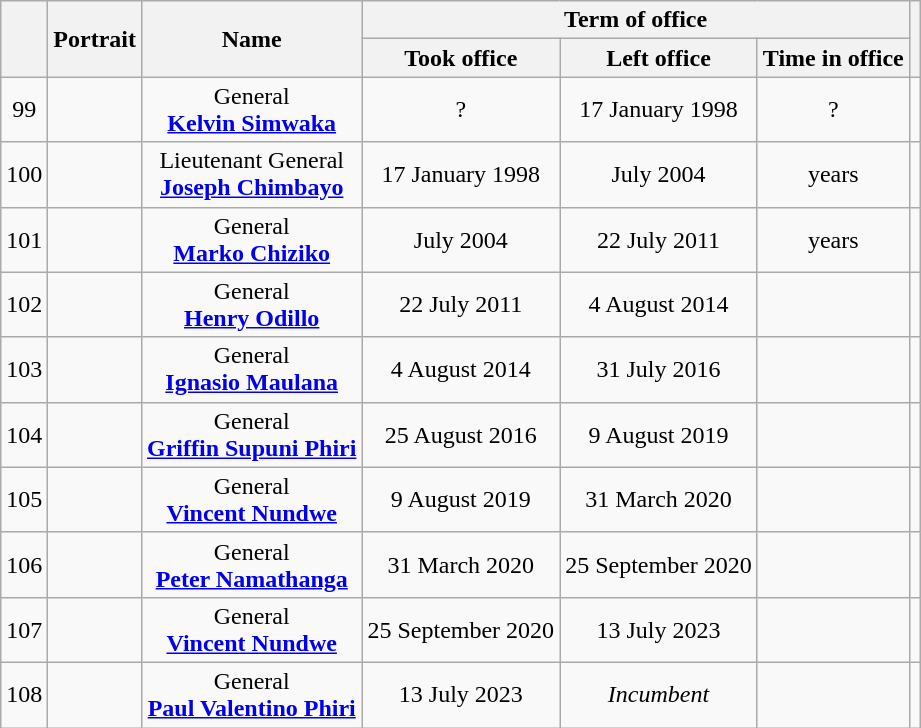<table class="wikitable" style="text-align:center">
<tr>
<th rowspan=2></th>
<th rowspan=2>Portrait</th>
<th rowspan=2>Name<br></th>
<th colspan=3>Term of office</th>
<th rowspan=2></th>
</tr>
<tr>
<th>Took office</th>
<th>Left office</th>
<th>Time in office</th>
</tr>
<tr>
<td>99</td>
<td></td>
<td>General<br><strong><a href='#'>Kelvin Simwaka</a></strong><br></td>
<td>?</td>
<td>17 January 1998</td>
<td>?</td>
<td></td>
</tr>
<tr>
<td>100</td>
<td></td>
<td>Lieutenant General<br><strong><a href='#'>Joseph Chimbayo</a></strong><br></td>
<td>17 January 1998</td>
<td>July 2004</td>
<td> years</td>
<td></td>
</tr>
<tr>
<td>101</td>
<td></td>
<td>General<br><strong><a href='#'>Marko Chiziko</a></strong><br></td>
<td>July 2004</td>
<td>22 July 2011</td>
<td> years</td>
<td></td>
</tr>
<tr>
<td>102</td>
<td></td>
<td>General<br><strong><a href='#'>Henry Odillo</a></strong><br></td>
<td>22 July 2011</td>
<td>4 August 2014</td>
<td></td>
<td></td>
</tr>
<tr>
<td>103</td>
<td></td>
<td>General<br><strong><a href='#'>Ignasio Maulana</a></strong><br></td>
<td>4 August 2014</td>
<td>31 July 2016</td>
<td></td>
<td></td>
</tr>
<tr>
<td>104</td>
<td></td>
<td>General<br><strong><a href='#'>Griffin Supuni Phiri</a></strong><br></td>
<td>25 August 2016</td>
<td>9 August 2019</td>
<td></td>
<td></td>
</tr>
<tr>
<td>105</td>
<td></td>
<td>General<br><strong><a href='#'>Vincent Nundwe</a></strong><br></td>
<td>9 August 2019</td>
<td>31 March 2020</td>
<td></td>
<td></td>
</tr>
<tr>
<td>106</td>
<td></td>
<td>General<br><strong><a href='#'>Peter Namathanga</a></strong><br></td>
<td>31 March 2020</td>
<td>25 September 2020</td>
<td></td>
<td></td>
</tr>
<tr>
<td>107</td>
<td></td>
<td>General<br><strong><a href='#'>Vincent Nundwe</a></strong><br></td>
<td>25 September 2020</td>
<td>13 July 2023</td>
<td></td>
<td></td>
</tr>
<tr>
<td>108</td>
<td></td>
<td>General<br><strong><a href='#'>Paul Valentino Phiri</a></strong><br></td>
<td>13 July 2023</td>
<td><em>Incumbent</em></td>
<td></td>
<td></td>
</tr>
</table>
